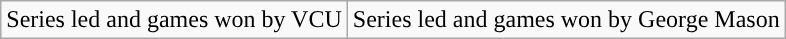<table class="wikitable">
<tr>
<td>Series led and games won by VCU</td>
<td>Series led and games won by George Mason</td>
</tr>
</table>
